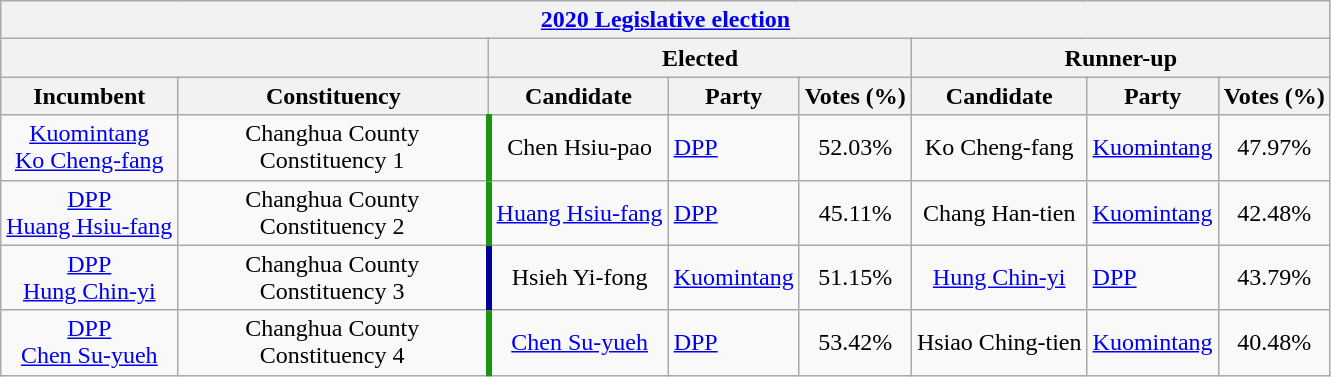<table class="wikitable collapsible sortable" style="text-align:center">
<tr>
<th colspan="8"><a href='#'>2020 Legislative election</a></th>
</tr>
<tr>
<th colspan="2"> </th>
<th colspan="3">Elected</th>
<th colspan="3">Runner-up</th>
</tr>
<tr>
<th>Incumbent</th>
<th style="width:200px;">Constituency</th>
<th>Candidate</th>
<th>Party</th>
<th>Votes (%)</th>
<th>Candidate</th>
<th>Party</th>
<th>Votes (%)</th>
</tr>
<tr>
<td><a href='#'>Kuomintang</a><br><a href='#'>Ko Cheng-fang</a></td>
<td style="border-right:4px solid #1B9413;" align="center">Changhua County Constituency 1</td>
<td>Chen Hsiu-pao</td>
<td align="left"><a href='#'>DPP</a></td>
<td>52.03%</td>
<td>Ko Cheng-fang</td>
<td align="left"><a href='#'>Kuomintang</a></td>
<td>47.97%</td>
</tr>
<tr>
<td><a href='#'>DPP</a><br><a href='#'>Huang Hsiu-fang</a></td>
<td style="border-right:4px solid #1B9413;" align="center">Changhua County Constituency 2</td>
<td><a href='#'>Huang Hsiu-fang</a></td>
<td align="left"><a href='#'>DPP</a></td>
<td>45.11%</td>
<td>Chang Han-tien</td>
<td align="left"><a href='#'>Kuomintang</a></td>
<td>42.48%</td>
</tr>
<tr>
<td><a href='#'>DPP</a><br><a href='#'>Hung Chin-yi</a></td>
<td style="border-right:4px solid #000099;" align="center">Changhua County Constituency 3</td>
<td>Hsieh Yi-fong</td>
<td align="left"><a href='#'>Kuomintang</a></td>
<td>51.15%</td>
<td><a href='#'>Hung Chin-yi</a></td>
<td align="left"><a href='#'>DPP</a></td>
<td>43.79%</td>
</tr>
<tr>
<td><a href='#'>DPP</a><br><a href='#'>Chen Su-yueh</a></td>
<td style="border-right:4px solid #1B9413;" align="center">Changhua County Constituency 4</td>
<td><a href='#'>Chen Su-yueh</a></td>
<td align="left"><a href='#'>DPP</a></td>
<td>53.42%</td>
<td>Hsiao Ching-tien</td>
<td align="left"><a href='#'>Kuomintang</a></td>
<td>40.48%</td>
</tr>
</table>
